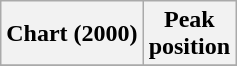<table class="wikitable sortable">
<tr>
<th align="left">Chart (2000)</th>
<th align="center">Peak<br>position</th>
</tr>
<tr>
</tr>
</table>
